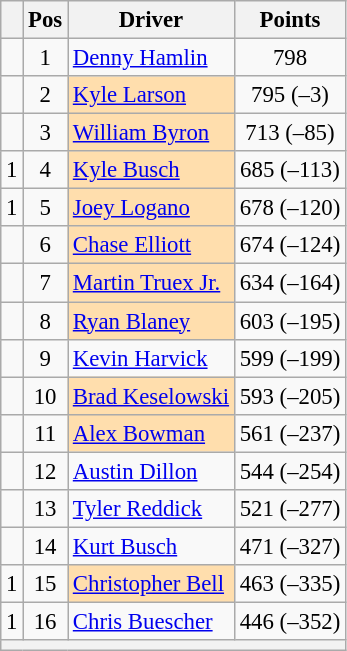<table class="wikitable" style="font-size: 95%">
<tr>
<th></th>
<th>Pos</th>
<th>Driver</th>
<th>Points</th>
</tr>
<tr>
<td align="left"></td>
<td style="text-align:center;">1</td>
<td><a href='#'>Denny Hamlin</a></td>
<td style="text-align:center;">798</td>
</tr>
<tr>
<td align="left"></td>
<td style="text-align:center;">2</td>
<td style="background:#FFDEAD;"><a href='#'>Kyle Larson</a></td>
<td style="text-align:center;">795 (–3)</td>
</tr>
<tr>
<td align="left"></td>
<td style="text-align:center;">3</td>
<td style="background:#FFDEAD;"><a href='#'>William Byron</a></td>
<td style="text-align:center;">713 (–85)</td>
</tr>
<tr>
<td align="left"> 1</td>
<td style="text-align:center;">4</td>
<td style="background:#FFDEAD;"><a href='#'>Kyle Busch</a></td>
<td style="text-align:center;">685 (–113)</td>
</tr>
<tr>
<td align="left"> 1</td>
<td style="text-align:center;">5</td>
<td style="background:#FFDEAD;"><a href='#'>Joey Logano</a></td>
<td style="text-align:center;">678 (–120)</td>
</tr>
<tr>
<td align="left"></td>
<td style="text-align:center;">6</td>
<td style="background:#FFDEAD;"><a href='#'>Chase Elliott</a></td>
<td style="text-align:center;">674 (–124)</td>
</tr>
<tr>
<td align="left"></td>
<td style="text-align:center;">7</td>
<td style="background:#FFDEAD;"><a href='#'>Martin Truex Jr.</a></td>
<td style="text-align:center;">634 (–164)</td>
</tr>
<tr>
<td align="left"></td>
<td style="text-align:center;">8</td>
<td style="background:#FFDEAD;"><a href='#'>Ryan Blaney</a></td>
<td style="text-align:center;">603 (–195)</td>
</tr>
<tr>
<td align="left"></td>
<td style="text-align:center;">9</td>
<td><a href='#'>Kevin Harvick</a></td>
<td style="text-align:center;">599 (–199)</td>
</tr>
<tr>
<td align="left"></td>
<td style="text-align:center;">10</td>
<td style="background:#FFDEAD;"><a href='#'>Brad Keselowski</a></td>
<td style="text-align:center;">593 (–205)</td>
</tr>
<tr>
<td align="left"></td>
<td style="text-align:center;">11</td>
<td style="background:#FFDEAD;"><a href='#'>Alex Bowman</a></td>
<td style="text-align:center;">561 (–237)</td>
</tr>
<tr>
<td align="left"></td>
<td style="text-align:center;">12</td>
<td><a href='#'>Austin Dillon</a></td>
<td style="text-align:center;">544 (–254)</td>
</tr>
<tr>
<td align="left"></td>
<td style="text-align:center;">13</td>
<td><a href='#'>Tyler Reddick</a></td>
<td style="text-align:center;">521 (–277)</td>
</tr>
<tr>
<td align="left"></td>
<td style="text-align:center;">14</td>
<td><a href='#'>Kurt Busch</a></td>
<td style="text-align:center;">471 (–327)</td>
</tr>
<tr>
<td align="left"> 1</td>
<td style="text-align:center;">15</td>
<td style="background:#FFDEAD;"><a href='#'>Christopher Bell</a></td>
<td style="text-align:center;">463 (–335)</td>
</tr>
<tr>
<td align="left"> 1</td>
<td style="text-align:center;">16</td>
<td><a href='#'>Chris Buescher</a></td>
<td style="text-align:center;">446 (–352)</td>
</tr>
<tr class="sortbottom">
<th colspan="9"></th>
</tr>
</table>
